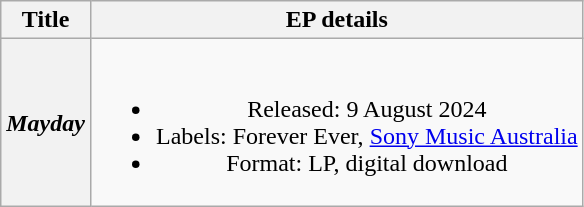<table class="wikitable plainrowheaders" style="text-align:center;">
<tr>
<th>Title</th>
<th>EP details</th>
</tr>
<tr>
<th scope="row"><em>Mayday</em></th>
<td><br><ul><li>Released: 9 August 2024</li><li>Labels: Forever Ever, <a href='#'>Sony Music Australia</a></li><li>Format: LP, digital download</li></ul></td>
</tr>
</table>
